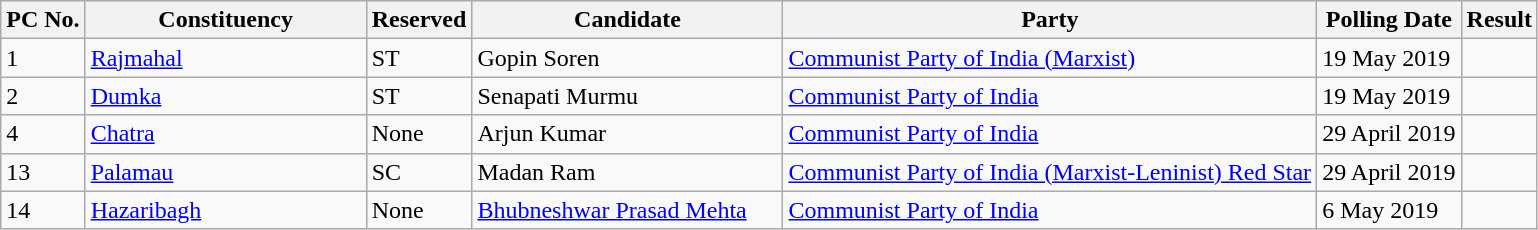<table class="wikitable sortable">
<tr>
<th>PC No.</th>
<th style="width:180px;">Constituency</th>
<th>Reserved</th>
<th style="width:200px;">Candidate</th>
<th>Party</th>
<th>Polling Date</th>
<th>Result</th>
</tr>
<tr>
<td>1</td>
<td><a href='#'>Rajmahal</a></td>
<td>ST</td>
<td>Gopin Soren</td>
<td><a href='#'>Communist Party of India (Marxist)</a></td>
<td>19 May 2019</td>
<td></td>
</tr>
<tr>
<td>2</td>
<td><a href='#'>Dumka</a></td>
<td>ST</td>
<td>Senapati Murmu</td>
<td><a href='#'>Communist Party of India</a></td>
<td>19 May 2019</td>
<td></td>
</tr>
<tr>
<td>4</td>
<td><a href='#'>Chatra</a></td>
<td>None</td>
<td>Arjun Kumar</td>
<td><a href='#'>Communist Party of India</a></td>
<td>29 April 2019</td>
<td></td>
</tr>
<tr>
<td>13</td>
<td><a href='#'>Palamau</a></td>
<td>SC</td>
<td>Madan Ram</td>
<td><a href='#'>Communist Party of India (Marxist-Leninist) Red Star</a></td>
<td>29 April 2019</td>
<td></td>
</tr>
<tr>
<td>14</td>
<td><a href='#'>Hazaribagh</a></td>
<td>None</td>
<td><a href='#'>Bhubneshwar Prasad Mehta</a></td>
<td><a href='#'>Communist Party of India</a></td>
<td>6 May 2019</td>
<td></td>
</tr>
</table>
